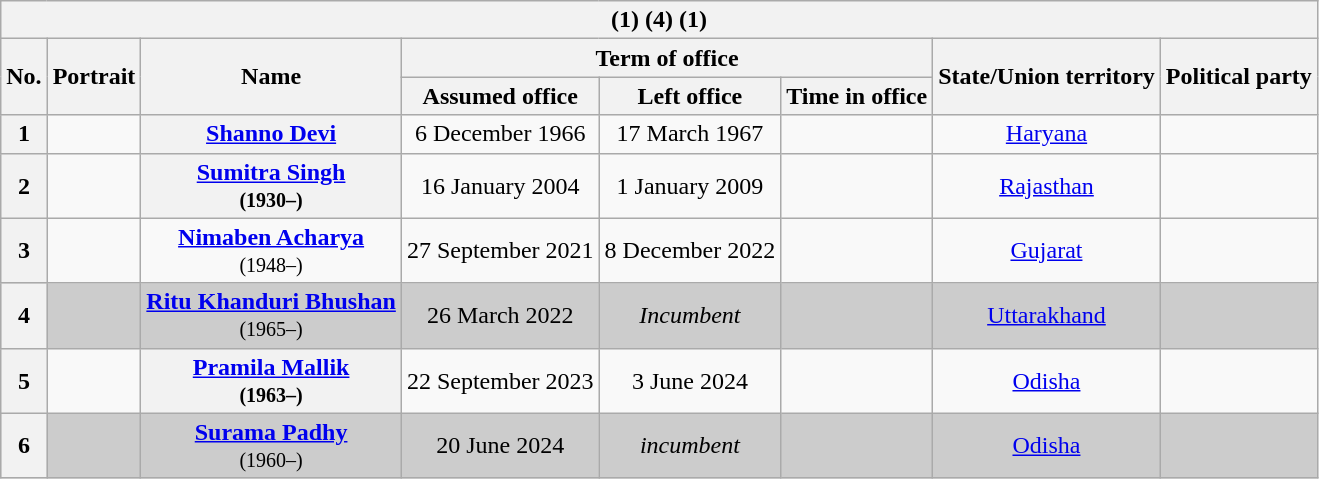<table class="wikitable sortable" style="text-align:center;">
<tr>
<th colspan=12> (1) (4) (1)</th>
</tr>
<tr>
<th rowspan=2>No.</th>
<th rowspan=2>Portrait</th>
<th rowspan=2>Name<br><small></small></th>
<th colspan=3>Term of office</th>
<th rowspan=2>State/Union territory</th>
<th rowspan=2 colspan=2>Political party</th>
</tr>
<tr>
<th>Assumed office</th>
<th>Left office</th>
<th>Time in office</th>
</tr>
<tr>
<th>1</th>
<td></td>
<th><strong><a href='#'>Shanno Devi</a></strong></th>
<td>6 December 1966</td>
<td>17 March 1967</td>
<td></td>
<td><a href='#'>Haryana</a></td>
<td></td>
</tr>
<tr>
<th>2</th>
<td></td>
<th><strong><a href='#'>Sumitra Singh</a></strong><br><small>(1930–)</small></th>
<td>16 January 2004</td>
<td>1 January 2009</td>
<td></td>
<td><a href='#'>Rajasthan</a></td>
<td></td>
</tr>
<tr>
<th>3</th>
<td></td>
<td><strong><a href='#'>Nimaben Acharya</a></strong><br><small>(1948–)</small></td>
<td>27 September 2021</td>
<td>8 December 2022</td>
<td></td>
<td><a href='#'>Gujarat</a></td>
<td></td>
</tr>
<tr style="background:#ccc;">
<th>4</th>
<td></td>
<td><strong><a href='#'>Ritu Khanduri Bhushan</a></strong><br><small>(1965–)</small></td>
<td>26 March 2022</td>
<td><em>Incumbent</em></td>
<td></td>
<td><a href='#'>Uttarakhand</a></td>
<td></td>
</tr>
<tr>
<th>5</th>
<td></td>
<th><strong><a href='#'>Pramila Mallik</a></strong><br><small>(1963–)</small></th>
<td>22 September 2023</td>
<td>3 June 2024</td>
<td></td>
<td><a href='#'>Odisha</a></td>
<td></td>
</tr>
<tr style="background:#ccc;">
<th>6</th>
<td></td>
<td><strong><a href='#'>Surama Padhy</a></strong><br><small>(1960–)</small></td>
<td>20 June 2024</td>
<td><em>incumbent</em></td>
<td></td>
<td><a href='#'>Odisha</a></td>
<td></td>
</tr>
</table>
